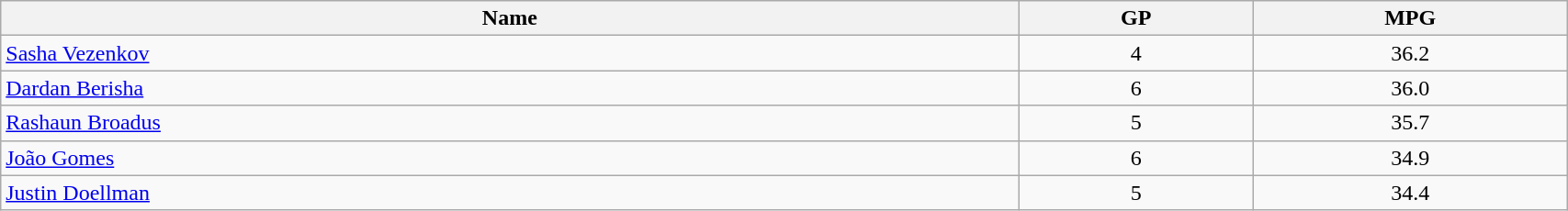<table class=wikitable width="90%">
<tr>
<th width="65%">Name</th>
<th width="15%">GP</th>
<th width="20%">MPG</th>
</tr>
<tr>
<td> <a href='#'>Sasha Vezenkov</a></td>
<td align=center>4</td>
<td align=center>36.2</td>
</tr>
<tr>
<td> <a href='#'>Dardan Berisha</a></td>
<td align=center>6</td>
<td align=center>36.0</td>
</tr>
<tr>
<td> <a href='#'>Rashaun Broadus</a></td>
<td align=center>5</td>
<td align=center>35.7</td>
</tr>
<tr>
<td> <a href='#'>João Gomes</a></td>
<td align=center>6</td>
<td align=center>34.9</td>
</tr>
<tr>
<td> <a href='#'>Justin Doellman</a></td>
<td align=center>5</td>
<td align=center>34.4</td>
</tr>
</table>
